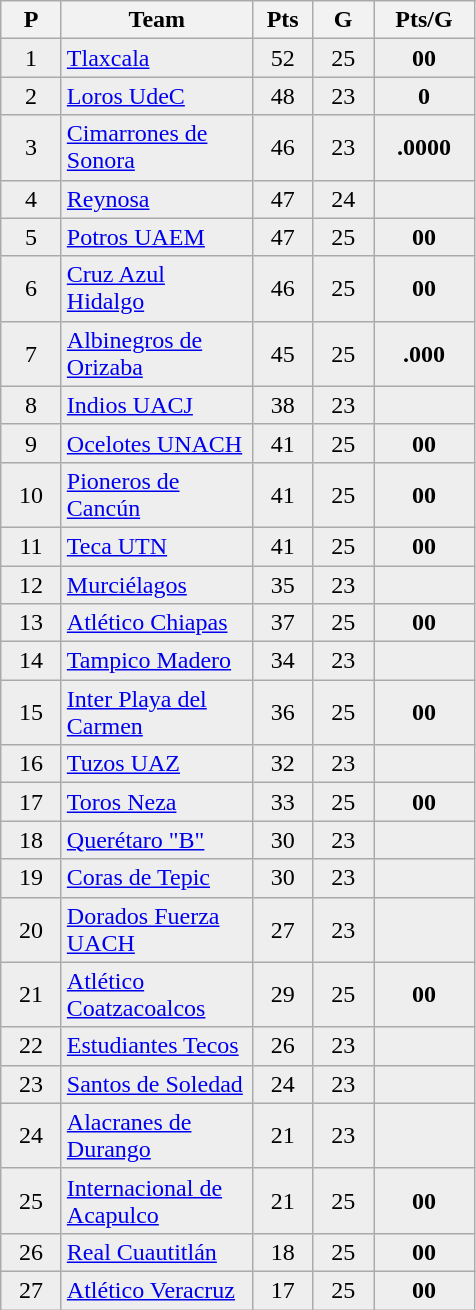<table class="wikitable" style="text-align: center;">
<tr>
<th width=33>P</th>
<th width=120>Team</th>
<th width=33>Pts</th>
<th width=33>G</th>
<th width=60>Pts/G</th>
</tr>
<tr bgcolor=#EEEEEE>
<td>1</td>
<td align=left><a href='#'>Tlaxcala</a></td>
<td>52</td>
<td>25</td>
<td><strong>00</strong></td>
</tr>
<tr bgcolor=#EEEEEE>
<td>2</td>
<td align=left><a href='#'>Loros UdeC</a></td>
<td>48</td>
<td>23</td>
<td><strong>0</strong></td>
</tr>
<tr bgcolor=#EEEEEE>
<td>3</td>
<td align=left><a href='#'>Cimarrones de Sonora</a></td>
<td>46</td>
<td>23</td>
<td><strong>.0000</strong></td>
</tr>
<tr bgcolor=#EEEEEE>
<td>4</td>
<td align=left><a href='#'>Reynosa</a></td>
<td>47</td>
<td>24</td>
<td><strong></strong></td>
</tr>
<tr bgcolor=#EEEEEE>
<td>5</td>
<td align=left><a href='#'>Potros UAEM</a></td>
<td>47</td>
<td>25</td>
<td><strong>00</strong></td>
</tr>
<tr bgcolor=#EEEEEE>
<td>6</td>
<td align=left><a href='#'>Cruz Azul Hidalgo</a></td>
<td>46</td>
<td>25</td>
<td><strong>00</strong></td>
</tr>
<tr bgcolor=#EEEEEE>
<td>7</td>
<td align=left><a href='#'>Albinegros de Orizaba</a></td>
<td>45</td>
<td>25</td>
<td><strong>.000</strong></td>
</tr>
<tr bgcolor=#EEEEEE>
<td>8</td>
<td align=left><a href='#'>Indios UACJ</a></td>
<td>38</td>
<td>23</td>
<td><strong></strong></td>
</tr>
<tr bgcolor=#EEEEEE>
<td>9</td>
<td align=left><a href='#'>Ocelotes UNACH</a></td>
<td>41</td>
<td>25</td>
<td><strong>00</strong></td>
</tr>
<tr bgcolor=#EEEEEE>
<td>10</td>
<td align=left><a href='#'>Pioneros de Cancún</a></td>
<td>41</td>
<td>25</td>
<td><strong>00</strong></td>
</tr>
<tr bgcolor=#EEEEEE>
<td>11</td>
<td align=left><a href='#'>Teca UTN</a></td>
<td>41</td>
<td>25</td>
<td><strong>00</strong></td>
</tr>
<tr bgcolor=#EEEEEE>
<td>12</td>
<td align=left><a href='#'>Murciélagos</a></td>
<td>35</td>
<td>23</td>
<td><strong></strong></td>
</tr>
<tr bgcolor=#EEEEEE>
<td>13</td>
<td align=left><a href='#'>Atlético Chiapas</a></td>
<td>37</td>
<td>25</td>
<td><strong>00</strong></td>
</tr>
<tr bgcolor=#EEEEEE>
<td>14</td>
<td align=left><a href='#'>Tampico Madero</a></td>
<td>34</td>
<td>23</td>
<td><strong></strong></td>
</tr>
<tr bgcolor=#EEEEEE>
<td>15</td>
<td align=left><a href='#'>Inter Playa del Carmen</a></td>
<td>36</td>
<td>25</td>
<td><strong>00</strong></td>
</tr>
<tr bgcolor=#EEEEEE>
<td>16</td>
<td align=left><a href='#'>Tuzos UAZ</a></td>
<td>32</td>
<td>23</td>
<td><strong></strong></td>
</tr>
<tr bgcolor=#EEEEEE>
<td>17</td>
<td align=left><a href='#'>Toros Neza</a></td>
<td>33</td>
<td>25</td>
<td><strong>00</strong></td>
</tr>
<tr bgcolor=#EEEEEE>
<td>18</td>
<td align=left><a href='#'>Querétaro "B"</a></td>
<td>30</td>
<td>23</td>
<td><strong></strong></td>
</tr>
<tr bgcolor=#EEEEEE>
<td>19</td>
<td align=left><a href='#'>Coras de Tepic</a></td>
<td>30</td>
<td>23</td>
<td><strong></strong></td>
</tr>
<tr bgcolor=#EEEEEE>
<td>20</td>
<td align=left><a href='#'>Dorados Fuerza UACH</a></td>
<td>27</td>
<td>23</td>
<td><strong></strong></td>
</tr>
<tr bgcolor=#EEEEEE>
<td>21</td>
<td align=left><a href='#'>Atlético Coatzacoalcos</a></td>
<td>29</td>
<td>25</td>
<td><strong>00</strong></td>
</tr>
<tr bgcolor=#EEEEEE>
<td>22</td>
<td align=left><a href='#'>Estudiantes Tecos</a></td>
<td>26</td>
<td>23</td>
<td><strong></strong></td>
</tr>
<tr bgcolor=#EEEEEE>
<td>23</td>
<td align=left><a href='#'>Santos de Soledad</a></td>
<td>24</td>
<td>23</td>
<td><strong></strong></td>
</tr>
<tr bgcolor=#EEEEEE>
<td>24</td>
<td align=left><a href='#'>Alacranes de Durango</a></td>
<td>21</td>
<td>23</td>
<td><strong></strong></td>
</tr>
<tr bgcolor=#EEEEEE>
<td>25</td>
<td align=left><a href='#'>Internacional de Acapulco</a></td>
<td>21</td>
<td>25</td>
<td><strong>00</strong></td>
</tr>
<tr bgcolor=#EEEEEE>
<td>26</td>
<td align=left><a href='#'>Real Cuautitlán</a></td>
<td>18</td>
<td>25</td>
<td><strong>00</strong></td>
</tr>
<tr bgcolor=#EEEEEE>
<td>27</td>
<td align=left><a href='#'>Atlético Veracruz</a></td>
<td>17</td>
<td>25</td>
<td><strong>00</strong></td>
</tr>
</table>
